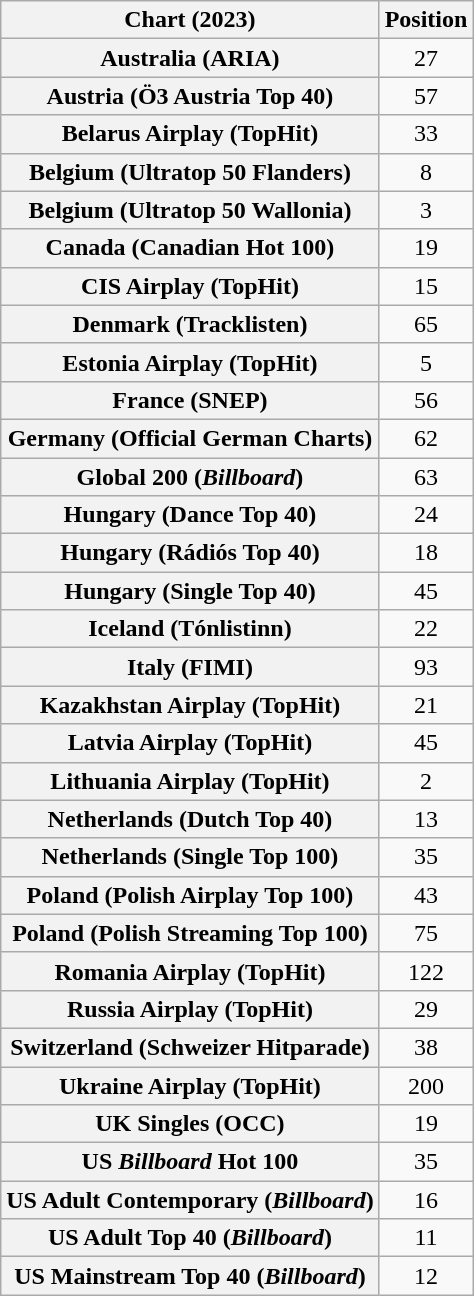<table class="wikitable sortable plainrowheaders" style="text-align:center">
<tr>
<th scope="col">Chart (2023)</th>
<th scope="col">Position</th>
</tr>
<tr>
<th scope="row">Australia (ARIA)</th>
<td>27</td>
</tr>
<tr>
<th scope="row">Austria (Ö3 Austria Top 40)</th>
<td>57</td>
</tr>
<tr>
<th scope="row">Belarus Airplay (TopHit)</th>
<td>33</td>
</tr>
<tr>
<th scope="row">Belgium (Ultratop 50 Flanders)</th>
<td>8</td>
</tr>
<tr>
<th scope="row">Belgium (Ultratop 50 Wallonia)</th>
<td>3</td>
</tr>
<tr>
<th scope="row">Canada (Canadian Hot 100)</th>
<td>19</td>
</tr>
<tr>
<th scope="row">CIS Airplay (TopHit)</th>
<td>15</td>
</tr>
<tr>
<th scope="row">Denmark (Tracklisten)</th>
<td>65</td>
</tr>
<tr>
<th scope="row">Estonia Airplay (TopHit)</th>
<td>5</td>
</tr>
<tr>
<th scope="row">France (SNEP)</th>
<td>56</td>
</tr>
<tr>
<th scope="row">Germany (Official German Charts)</th>
<td>62</td>
</tr>
<tr>
<th scope="row">Global 200 (<em>Billboard</em>)</th>
<td>63</td>
</tr>
<tr>
<th scope="row">Hungary (Dance Top 40)</th>
<td>24</td>
</tr>
<tr>
<th scope="row">Hungary (Rádiós Top 40)</th>
<td>18</td>
</tr>
<tr>
<th scope="row">Hungary (Single Top 40)</th>
<td>45</td>
</tr>
<tr>
<th scope="row">Iceland (Tónlistinn)</th>
<td>22</td>
</tr>
<tr>
<th scope="row">Italy (FIMI)</th>
<td>93</td>
</tr>
<tr>
<th scope="row">Kazakhstan Airplay (TopHit)</th>
<td>21</td>
</tr>
<tr>
<th scope="row">Latvia Airplay (TopHit)</th>
<td>45</td>
</tr>
<tr>
<th scope="row">Lithuania Airplay (TopHit)</th>
<td>2</td>
</tr>
<tr>
<th scope="row">Netherlands (Dutch Top 40)</th>
<td>13</td>
</tr>
<tr>
<th scope="row">Netherlands (Single Top 100)</th>
<td>35</td>
</tr>
<tr>
<th scope="row">Poland (Polish Airplay Top 100)</th>
<td>43</td>
</tr>
<tr>
<th scope="row">Poland (Polish Streaming Top 100)</th>
<td>75</td>
</tr>
<tr>
<th scope="row">Romania Airplay (TopHit)</th>
<td>122</td>
</tr>
<tr>
<th scope="row">Russia Airplay (TopHit)</th>
<td>29</td>
</tr>
<tr>
<th scope="row">Switzerland (Schweizer Hitparade)</th>
<td>38</td>
</tr>
<tr>
<th scope="row">Ukraine Airplay (TopHit)</th>
<td>200</td>
</tr>
<tr>
<th scope="row">UK Singles (OCC)</th>
<td>19</td>
</tr>
<tr>
<th scope="row">US <em>Billboard</em> Hot 100</th>
<td>35</td>
</tr>
<tr>
<th scope="row">US Adult Contemporary (<em>Billboard</em>)</th>
<td>16</td>
</tr>
<tr>
<th scope="row">US Adult Top 40 (<em>Billboard</em>)</th>
<td>11</td>
</tr>
<tr>
<th scope="row">US Mainstream Top 40 (<em>Billboard</em>)</th>
<td>12</td>
</tr>
</table>
